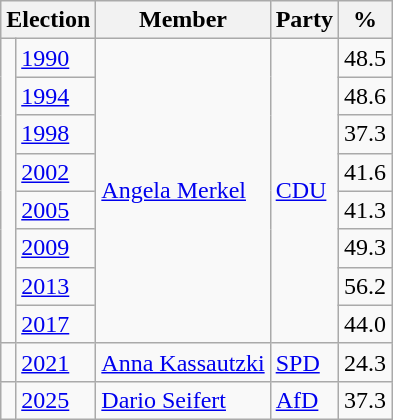<table class=wikitable>
<tr>
<th colspan=2>Election</th>
<th>Member</th>
<th>Party</th>
<th>%</th>
</tr>
<tr>
<td rowspan=8 bgcolor=></td>
<td><a href='#'>1990</a></td>
<td rowspan=8><a href='#'>Angela Merkel</a></td>
<td rowspan=8><a href='#'>CDU</a></td>
<td align=right>48.5</td>
</tr>
<tr>
<td><a href='#'>1994</a></td>
<td align=right>48.6</td>
</tr>
<tr>
<td><a href='#'>1998</a></td>
<td align=right>37.3</td>
</tr>
<tr>
<td><a href='#'>2002</a></td>
<td align=right>41.6</td>
</tr>
<tr>
<td><a href='#'>2005</a></td>
<td align=right>41.3</td>
</tr>
<tr>
<td><a href='#'>2009</a></td>
<td align=right>49.3</td>
</tr>
<tr>
<td><a href='#'>2013</a></td>
<td align=right>56.2</td>
</tr>
<tr>
<td><a href='#'>2017</a></td>
<td align=right>44.0</td>
</tr>
<tr>
<td bgcolor=></td>
<td><a href='#'>2021</a></td>
<td><a href='#'>Anna Kassautzki</a></td>
<td><a href='#'>SPD</a></td>
<td align=right>24.3</td>
</tr>
<tr>
<td bgcolor=></td>
<td><a href='#'>2025</a></td>
<td><a href='#'>Dario Seifert</a></td>
<td><a href='#'>AfD</a></td>
<td align=right>37.3</td>
</tr>
</table>
